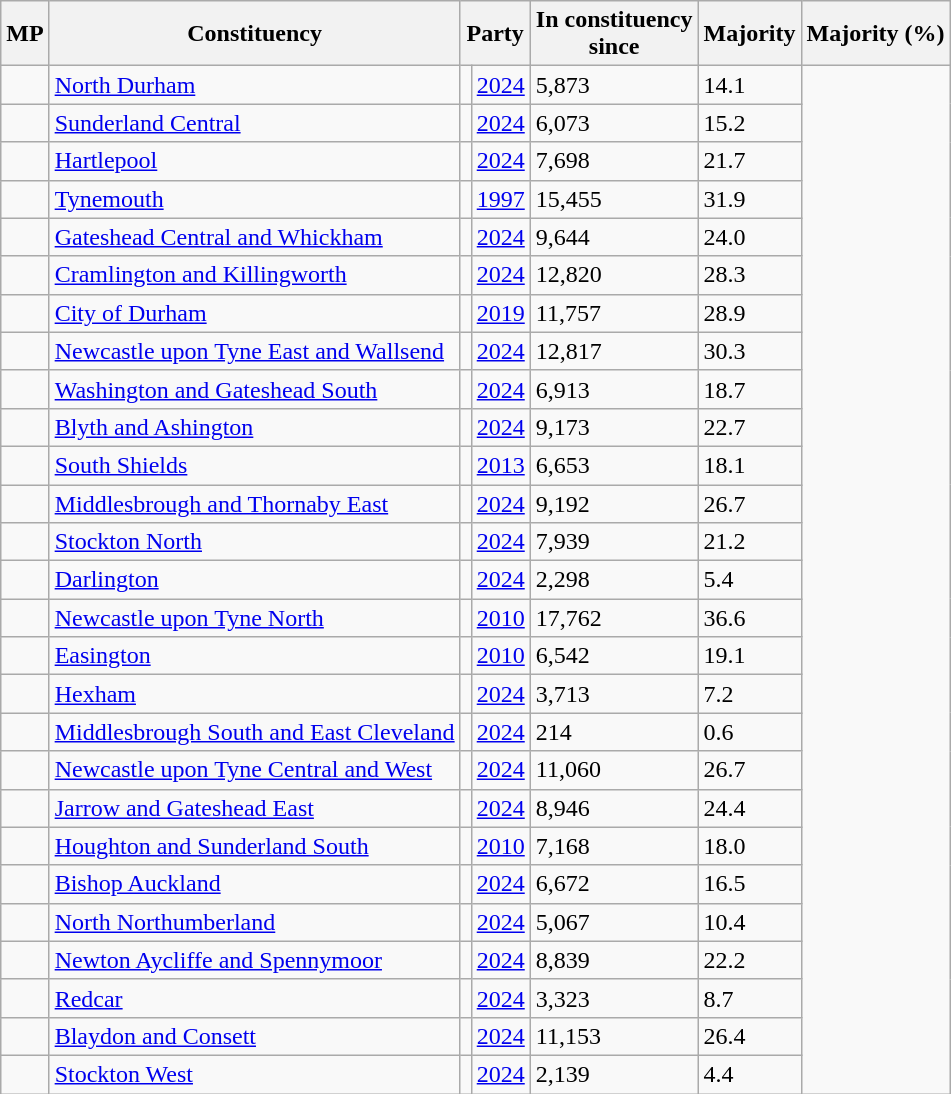<table class="wikitable sortable">
<tr>
<th>MP</th>
<th>Constituency</th>
<th colspan="2">Party</th>
<th>In constituency<br>since</th>
<th>Majority</th>
<th>Majority (%)</th>
</tr>
<tr>
<td></td>
<td><a href='#'>North Durham</a></td>
<td></td>
<td><a href='#'>2024</a></td>
<td>5,873</td>
<td>14.1</td>
</tr>
<tr>
<td></td>
<td><a href='#'>Sunderland Central</a></td>
<td></td>
<td><a href='#'>2024</a></td>
<td>6,073</td>
<td>15.2</td>
</tr>
<tr>
<td></td>
<td><a href='#'>Hartlepool</a></td>
<td></td>
<td><a href='#'>2024</a></td>
<td>7,698</td>
<td>21.7</td>
</tr>
<tr>
<td></td>
<td><a href='#'>Tynemouth</a></td>
<td></td>
<td><a href='#'>1997</a></td>
<td>15,455</td>
<td>31.9</td>
</tr>
<tr>
<td></td>
<td><a href='#'>Gateshead Central and Whickham</a></td>
<td></td>
<td><a href='#'>2024</a></td>
<td>9,644</td>
<td>24.0</td>
</tr>
<tr>
<td></td>
<td><a href='#'>Cramlington and Killingworth</a></td>
<td></td>
<td><a href='#'>2024</a></td>
<td>12,820</td>
<td>28.3</td>
</tr>
<tr>
<td></td>
<td><a href='#'>City of Durham</a></td>
<td></td>
<td><a href='#'>2019</a></td>
<td>11,757</td>
<td>28.9</td>
</tr>
<tr>
<td></td>
<td><a href='#'>Newcastle upon Tyne East and Wallsend</a></td>
<td></td>
<td><a href='#'>2024</a></td>
<td>12,817</td>
<td>30.3</td>
</tr>
<tr>
<td></td>
<td><a href='#'>Washington and Gateshead South</a></td>
<td></td>
<td><a href='#'>2024</a></td>
<td>6,913</td>
<td>18.7</td>
</tr>
<tr>
<td></td>
<td><a href='#'>Blyth and Ashington</a></td>
<td></td>
<td><a href='#'>2024</a></td>
<td>9,173</td>
<td>22.7</td>
</tr>
<tr>
<td></td>
<td><a href='#'>South Shields</a></td>
<td></td>
<td><a href='#'>2013</a></td>
<td>6,653</td>
<td>18.1</td>
</tr>
<tr>
<td></td>
<td><a href='#'>Middlesbrough and Thornaby East</a></td>
<td></td>
<td><a href='#'>2024</a></td>
<td>9,192</td>
<td>26.7</td>
</tr>
<tr>
<td></td>
<td><a href='#'>Stockton North</a></td>
<td></td>
<td><a href='#'>2024</a></td>
<td>7,939</td>
<td>21.2</td>
</tr>
<tr>
<td></td>
<td><a href='#'>Darlington</a></td>
<td></td>
<td><a href='#'>2024</a></td>
<td>2,298</td>
<td>5.4</td>
</tr>
<tr>
<td></td>
<td><a href='#'>Newcastle upon Tyne North</a></td>
<td></td>
<td><a href='#'>2010</a></td>
<td>17,762</td>
<td>36.6</td>
</tr>
<tr>
<td></td>
<td><a href='#'>Easington</a></td>
<td></td>
<td><a href='#'>2010</a></td>
<td>6,542</td>
<td>19.1</td>
</tr>
<tr>
<td></td>
<td><a href='#'>Hexham</a></td>
<td></td>
<td><a href='#'>2024</a></td>
<td>3,713</td>
<td>7.2</td>
</tr>
<tr>
<td></td>
<td><a href='#'>Middlesbrough South and East Cleveland</a></td>
<td></td>
<td><a href='#'>2024</a></td>
<td>214</td>
<td>0.6</td>
</tr>
<tr>
<td></td>
<td><a href='#'>Newcastle upon Tyne Central and West</a></td>
<td></td>
<td><a href='#'>2024</a></td>
<td>11,060</td>
<td>26.7</td>
</tr>
<tr>
<td></td>
<td><a href='#'>Jarrow and Gateshead East</a></td>
<td></td>
<td><a href='#'>2024</a></td>
<td>8,946</td>
<td>24.4</td>
</tr>
<tr>
<td></td>
<td><a href='#'>Houghton and Sunderland South</a></td>
<td></td>
<td><a href='#'>2010</a></td>
<td>7,168</td>
<td>18.0</td>
</tr>
<tr>
<td></td>
<td><a href='#'>Bishop Auckland</a></td>
<td></td>
<td><a href='#'>2024</a></td>
<td>6,672</td>
<td>16.5</td>
</tr>
<tr>
<td></td>
<td><a href='#'>North Northumberland</a></td>
<td></td>
<td><a href='#'>2024</a></td>
<td>5,067</td>
<td>10.4</td>
</tr>
<tr>
<td></td>
<td><a href='#'>Newton Aycliffe and Spennymoor</a></td>
<td></td>
<td><a href='#'>2024</a></td>
<td>8,839</td>
<td>22.2</td>
</tr>
<tr>
<td></td>
<td><a href='#'>Redcar</a></td>
<td></td>
<td><a href='#'>2024</a></td>
<td>3,323</td>
<td>8.7</td>
</tr>
<tr>
<td></td>
<td><a href='#'>Blaydon and Consett</a></td>
<td></td>
<td><a href='#'>2024</a></td>
<td>11,153</td>
<td>26.4</td>
</tr>
<tr>
<td></td>
<td><a href='#'>Stockton West</a></td>
<td></td>
<td><a href='#'>2024</a></td>
<td>2,139</td>
<td>4.4</td>
</tr>
</table>
